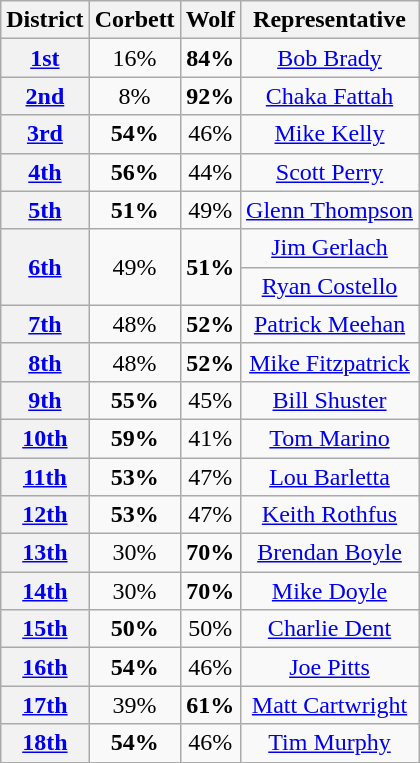<table class=wikitable>
<tr>
<th>District</th>
<th>Corbett</th>
<th>Wolf</th>
<th>Representative</th>
</tr>
<tr align=center>
<th><a href='#'>1st</a></th>
<td>16%</td>
<td><strong>84%</strong></td>
<td><a href='#'>Bob Brady</a></td>
</tr>
<tr align=center>
<th><a href='#'>2nd</a></th>
<td>8%</td>
<td><strong>92%</strong></td>
<td><a href='#'>Chaka Fattah</a></td>
</tr>
<tr align=center>
<th><a href='#'>3rd</a></th>
<td><strong>54%</strong></td>
<td>46%</td>
<td><a href='#'>Mike Kelly</a></td>
</tr>
<tr align=center>
<th><a href='#'>4th</a></th>
<td><strong>56%</strong></td>
<td>44%</td>
<td><a href='#'>Scott Perry</a></td>
</tr>
<tr align=center>
<th><a href='#'>5th</a></th>
<td><strong>51%</strong></td>
<td>49%</td>
<td><a href='#'>Glenn Thompson</a></td>
</tr>
<tr align=center>
<th rowspan=2 ><a href='#'>6th</a></th>
<td rowspan=2>49%</td>
<td rowspan=2><strong>51%</strong></td>
<td><a href='#'>Jim Gerlach</a></td>
</tr>
<tr align=center>
<td><a href='#'>Ryan Costello</a></td>
</tr>
<tr align=center>
<th><a href='#'>7th</a></th>
<td>48%</td>
<td><strong>52%</strong></td>
<td><a href='#'>Patrick Meehan</a></td>
</tr>
<tr align=center>
<th><a href='#'>8th</a></th>
<td>48%</td>
<td><strong>52%</strong></td>
<td><a href='#'>Mike Fitzpatrick</a></td>
</tr>
<tr align=center>
<th><a href='#'>9th</a></th>
<td><strong>55%</strong></td>
<td>45%</td>
<td><a href='#'>Bill Shuster</a></td>
</tr>
<tr align=center>
<th><a href='#'>10th</a></th>
<td><strong>59%</strong></td>
<td>41%</td>
<td><a href='#'>Tom Marino</a></td>
</tr>
<tr align=center>
<th><a href='#'>11th</a></th>
<td><strong>53%</strong></td>
<td>47%</td>
<td><a href='#'>Lou Barletta</a></td>
</tr>
<tr align=center>
<th><a href='#'>12th</a></th>
<td><strong>53%</strong></td>
<td>47%</td>
<td><a href='#'>Keith Rothfus</a></td>
</tr>
<tr align=center>
<th><a href='#'>13th</a></th>
<td>30%</td>
<td><strong>70%</strong></td>
<td><a href='#'>Brendan Boyle</a></td>
</tr>
<tr align=center>
<th><a href='#'>14th</a></th>
<td>30%</td>
<td><strong>70%</strong></td>
<td><a href='#'>Mike Doyle</a></td>
</tr>
<tr align=center>
<th><a href='#'>15th</a></th>
<td><strong>50%</strong></td>
<td>50%</td>
<td><a href='#'>Charlie Dent</a></td>
</tr>
<tr align=center>
<th><a href='#'>16th</a></th>
<td><strong>54%</strong></td>
<td>46%</td>
<td><a href='#'>Joe Pitts</a></td>
</tr>
<tr align=center>
<th><a href='#'>17th</a></th>
<td>39%</td>
<td><strong>61%</strong></td>
<td><a href='#'>Matt Cartwright</a></td>
</tr>
<tr align=center>
<th><a href='#'>18th</a></th>
<td><strong>54%</strong></td>
<td>46%</td>
<td><a href='#'>Tim Murphy</a></td>
</tr>
</table>
